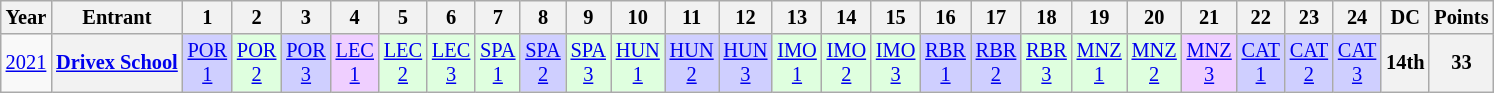<table class="wikitable" style="text-align:center; font-size:85%">
<tr>
<th>Year</th>
<th>Entrant</th>
<th>1</th>
<th>2</th>
<th>3</th>
<th>4</th>
<th>5</th>
<th>6</th>
<th>7</th>
<th>8</th>
<th>9</th>
<th>10</th>
<th>11</th>
<th>12</th>
<th>13</th>
<th>14</th>
<th>15</th>
<th>16</th>
<th>17</th>
<th>18</th>
<th>19</th>
<th>20</th>
<th>21</th>
<th>22</th>
<th>23</th>
<th>24</th>
<th>DC</th>
<th>Points</th>
</tr>
<tr>
<td><a href='#'>2021</a></td>
<th nowrap><a href='#'>Drivex School</a></th>
<td style="background:#CFCFFF;"><a href='#'>POR<br>1</a><br></td>
<td style="background:#DFFFDF;"><a href='#'>POR<br>2</a><br></td>
<td style="background:#CFCFFF;"><a href='#'>POR<br>3</a><br></td>
<td style="background:#EFCFFF;"><a href='#'>LEC<br>1</a><br></td>
<td style="background:#DFFFDF;"><a href='#'>LEC<br>2</a><br></td>
<td style="background:#DFFFDF;"><a href='#'>LEC<br>3</a><br></td>
<td style="background:#DFFFDF;"><a href='#'>SPA<br>1</a><br></td>
<td style="background:#CFCFFF;"><a href='#'>SPA<br>2</a><br></td>
<td style="background:#DFFFDF;"><a href='#'>SPA<br>3</a><br></td>
<td style="background:#DFFFDF;"><a href='#'>HUN<br>1</a><br></td>
<td style="background:#CFCFFF;"><a href='#'>HUN<br>2</a><br></td>
<td style="background:#CFCFFF;"><a href='#'>HUN<br>3</a><br></td>
<td style="background:#DFFFDF;"><a href='#'>IMO<br>1</a><br></td>
<td style="background:#DFFFDF;"><a href='#'>IMO<br>2</a><br></td>
<td style="background:#DFFFDF;"><a href='#'>IMO<br>3</a><br></td>
<td style="background:#CFCFFF;"><a href='#'>RBR<br>1</a><br></td>
<td style="background:#CFCFFF;"><a href='#'>RBR<br>2</a><br></td>
<td style="background:#DFFFDF;"><a href='#'>RBR<br>3</a><br></td>
<td style="background:#DFFFDF;"><a href='#'>MNZ<br>1</a><br></td>
<td style="background:#DFFFDF;"><a href='#'>MNZ<br>2</a><br></td>
<td style="background:#EFCFFF;"><a href='#'>MNZ<br>3</a><br></td>
<td style="background:#CFCFFF;"><a href='#'>CAT<br>1</a><br></td>
<td style="background:#CFCFFF;"><a href='#'>CAT<br>2</a><br></td>
<td style="background:#CFCFFF;"><a href='#'>CAT<br>3</a><br></td>
<th>14th</th>
<th>33</th>
</tr>
</table>
